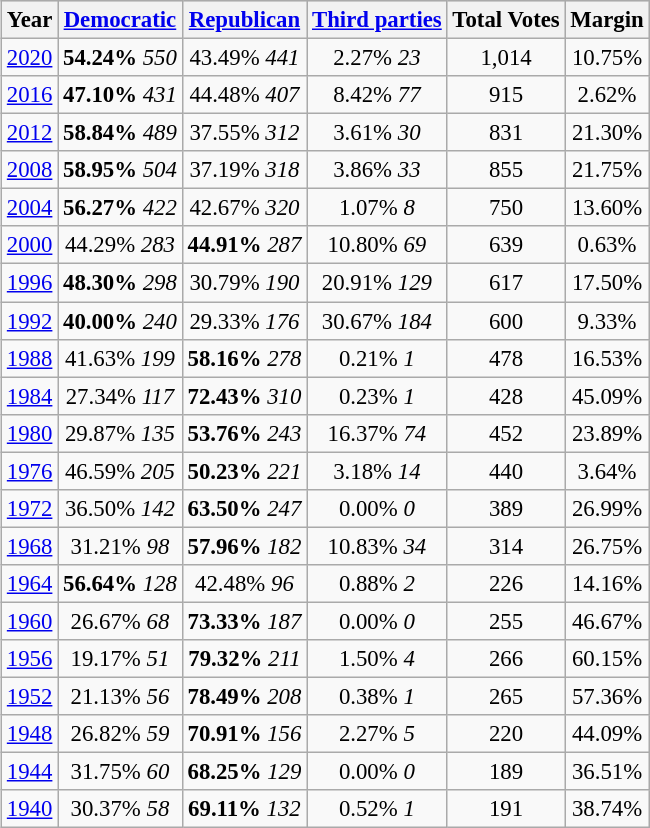<table class="wikitable mw-collapsible" style="float:center; margin:1em; font-size:95%;">
<tr style="background:lightgrey;">
<th>Year</th>
<th><a href='#'>Democratic</a></th>
<th><a href='#'>Republican</a></th>
<th><a href='#'>Third parties</a></th>
<th>Total Votes</th>
<th>Margin</th>
</tr>
<tr>
<td align="center" ><a href='#'>2020</a></td>
<td align="center" ><strong>54.24%</strong> <em>550</em></td>
<td align="center" >43.49% <em>441</em></td>
<td align="center" >2.27% <em>23</em></td>
<td align="center" >1,014</td>
<td align="center" >10.75%</td>
</tr>
<tr>
<td align="center" ><a href='#'>2016</a></td>
<td align="center" ><strong>47.10%</strong> <em>431</em></td>
<td align="center" >44.48% <em>407</em></td>
<td align="center" >8.42% <em>77</em></td>
<td align="center" >915</td>
<td align="center" >2.62%</td>
</tr>
<tr>
<td align="center" ><a href='#'>2012</a></td>
<td align="center" ><strong>58.84%</strong> <em>489</em></td>
<td align="center" >37.55% <em>312</em></td>
<td align="center" >3.61% <em>30</em></td>
<td align="center" >831</td>
<td align="center" >21.30%</td>
</tr>
<tr>
<td align="center" ><a href='#'>2008</a></td>
<td align="center" ><strong>58.95%</strong> <em>504</em></td>
<td align="center" >37.19% <em>318</em></td>
<td align="center" >3.86% <em>33</em></td>
<td align="center" >855</td>
<td align="center" >21.75%</td>
</tr>
<tr>
<td align="center" ><a href='#'>2004</a></td>
<td align="center" ><strong>56.27%</strong> <em>422</em></td>
<td align="center" >42.67% <em>320</em></td>
<td align="center" >1.07% <em>8</em></td>
<td align="center" >750</td>
<td align="center" >13.60%</td>
</tr>
<tr>
<td align="center" ><a href='#'>2000</a></td>
<td align="center" >44.29% <em>283</em></td>
<td align="center" ><strong>44.91%</strong> <em>287</em></td>
<td align="center" >10.80% <em>69</em></td>
<td align="center" >639</td>
<td align="center" >0.63%</td>
</tr>
<tr>
<td align="center" ><a href='#'>1996</a></td>
<td align="center" ><strong>48.30%</strong> <em>298</em></td>
<td align="center" >30.79% <em>190</em></td>
<td align="center" >20.91% <em>129</em></td>
<td align="center" >617</td>
<td align="center" >17.50%</td>
</tr>
<tr>
<td align="center" ><a href='#'>1992</a></td>
<td align="center" ><strong>40.00%</strong> <em>240</em></td>
<td align="center" >29.33% <em>176</em></td>
<td align="center" >30.67% <em>184</em></td>
<td align="center" >600</td>
<td align="center" >9.33%</td>
</tr>
<tr>
<td align="center" ><a href='#'>1988</a></td>
<td align="center" >41.63% <em>199</em></td>
<td align="center" ><strong>58.16%</strong> <em>278</em></td>
<td align="center" >0.21% <em>1</em></td>
<td align="center" >478</td>
<td align="center" >16.53%</td>
</tr>
<tr>
<td align="center" ><a href='#'>1984</a></td>
<td align="center" >27.34% <em>117</em></td>
<td align="center" ><strong>72.43%</strong> <em>310</em></td>
<td align="center" >0.23% <em>1</em></td>
<td align="center" >428</td>
<td align="center" >45.09%</td>
</tr>
<tr>
<td align="center" ><a href='#'>1980</a></td>
<td align="center" >29.87% <em>135</em></td>
<td align="center" ><strong>53.76%</strong> <em>243</em></td>
<td align="center" >16.37% <em>74</em></td>
<td align="center" >452</td>
<td align="center" >23.89%</td>
</tr>
<tr>
<td align="center" ><a href='#'>1976</a></td>
<td align="center" >46.59% <em>205</em></td>
<td align="center" ><strong>50.23%</strong> <em>221</em></td>
<td align="center" >3.18% <em>14</em></td>
<td align="center" >440</td>
<td align="center" >3.64%</td>
</tr>
<tr>
<td align="center" ><a href='#'>1972</a></td>
<td align="center" >36.50% <em>142</em></td>
<td align="center" ><strong>63.50%</strong> <em>247</em></td>
<td align="center" >0.00% <em>0</em></td>
<td align="center" >389</td>
<td align="center" >26.99%</td>
</tr>
<tr>
<td align="center" ><a href='#'>1968</a></td>
<td align="center" >31.21% <em>98</em></td>
<td align="center" ><strong>57.96%</strong> <em>182</em></td>
<td align="center" >10.83% <em>34</em></td>
<td align="center" >314</td>
<td align="center" >26.75%</td>
</tr>
<tr>
<td align="center" ><a href='#'>1964</a></td>
<td align="center" ><strong>56.64%</strong> <em>128</em></td>
<td align="center" >42.48% <em>96</em></td>
<td align="center" >0.88% <em>2</em></td>
<td align="center" >226</td>
<td align="center" >14.16%</td>
</tr>
<tr>
<td align="center" ><a href='#'>1960</a></td>
<td align="center" >26.67% <em>68</em></td>
<td align="center" ><strong>73.33%</strong> <em>187</em></td>
<td align="center" >0.00% <em>0</em></td>
<td align="center" >255</td>
<td align="center" >46.67%</td>
</tr>
<tr>
<td align="center" ><a href='#'>1956</a></td>
<td align="center" >19.17% <em>51</em></td>
<td align="center" ><strong>79.32%</strong> <em>211</em></td>
<td align="center" >1.50% <em>4</em></td>
<td align="center" >266</td>
<td align="center" >60.15%</td>
</tr>
<tr>
<td align="center" ><a href='#'>1952</a></td>
<td align="center" >21.13% <em>56</em></td>
<td align="center" ><strong>78.49%</strong> <em>208</em></td>
<td align="center" >0.38% <em>1</em></td>
<td align="center" >265</td>
<td align="center" >57.36%</td>
</tr>
<tr>
<td align="center" ><a href='#'>1948</a></td>
<td align="center" >26.82% <em>59</em></td>
<td align="center" ><strong>70.91%</strong> <em>156</em></td>
<td align="center" >2.27% <em>5</em></td>
<td align="center" >220</td>
<td align="center" >44.09%</td>
</tr>
<tr>
<td align="center" ><a href='#'>1944</a></td>
<td align="center" >31.75% <em>60</em></td>
<td align="center" ><strong>68.25%</strong> <em>129</em></td>
<td align="center" >0.00% <em>0</em></td>
<td align="center" >189</td>
<td align="center" >36.51%</td>
</tr>
<tr>
<td align="center" ><a href='#'>1940</a></td>
<td align="center" >30.37% <em>58</em></td>
<td align="center" ><strong>69.11%</strong> <em>132</em></td>
<td align="center" >0.52% <em>1</em></td>
<td align="center" >191</td>
<td align="center" >38.74%</td>
</tr>
</table>
